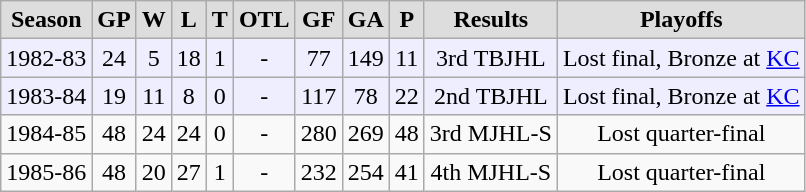<table class="wikitable">
<tr align="center"  bgcolor="#dddddd">
<td><strong>Season</strong></td>
<td><strong>GP</strong></td>
<td><strong>W</strong></td>
<td><strong>L</strong></td>
<td><strong>T</strong></td>
<td><strong>OTL</strong></td>
<td><strong>GF</strong></td>
<td><strong>GA</strong></td>
<td><strong>P</strong></td>
<td><strong>Results</strong></td>
<td><strong>Playoffs</strong></td>
</tr>
<tr align="center"  bgcolor="#eeeeff">
<td>1982-83</td>
<td>24</td>
<td>5</td>
<td>18</td>
<td>1</td>
<td>-</td>
<td>77</td>
<td>149</td>
<td>11</td>
<td>3rd TBJHL</td>
<td>Lost final, Bronze at <a href='#'>KC</a></td>
</tr>
<tr align="center"  bgcolor="#eeeeff">
<td>1983-84</td>
<td>19</td>
<td>11</td>
<td>8</td>
<td>0</td>
<td>-</td>
<td>117</td>
<td>78</td>
<td>22</td>
<td>2nd TBJHL</td>
<td>Lost final, Bronze at <a href='#'>KC</a></td>
</tr>
<tr align="center">
<td>1984-85</td>
<td>48</td>
<td>24</td>
<td>24</td>
<td>0</td>
<td>-</td>
<td>280</td>
<td>269</td>
<td>48</td>
<td>3rd MJHL-S</td>
<td>Lost quarter-final</td>
</tr>
<tr align="center">
<td>1985-86</td>
<td>48</td>
<td>20</td>
<td>27</td>
<td>1</td>
<td>-</td>
<td>232</td>
<td>254</td>
<td>41</td>
<td>4th MJHL-S</td>
<td>Lost quarter-final</td>
</tr>
</table>
